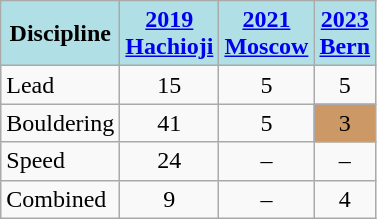<table class="wikitable" style="text-align: center;">
<tr>
<th style="background: #b0e0e6;">Discipline</th>
<th style="background: #b0e0e6;"><a href='#'>2019<br>Hachioji</a></th>
<th style="background: #b0e0e6;"><a href='#'>2021<br>Moscow</a></th>
<th style="background: #b0e0e6;"><a href='#'>2023<br>Bern</a></th>
</tr>
<tr>
<td align="left">Lead</td>
<td>15</td>
<td>5</td>
<td>5</td>
</tr>
<tr>
<td align="left">Bouldering</td>
<td>41</td>
<td>5</td>
<td style="background: #cc9966">3</td>
</tr>
<tr>
<td align="left">Speed</td>
<td>24</td>
<td>–</td>
<td>–</td>
</tr>
<tr>
<td align="left">Combined</td>
<td>9</td>
<td>–</td>
<td>4</td>
</tr>
</table>
